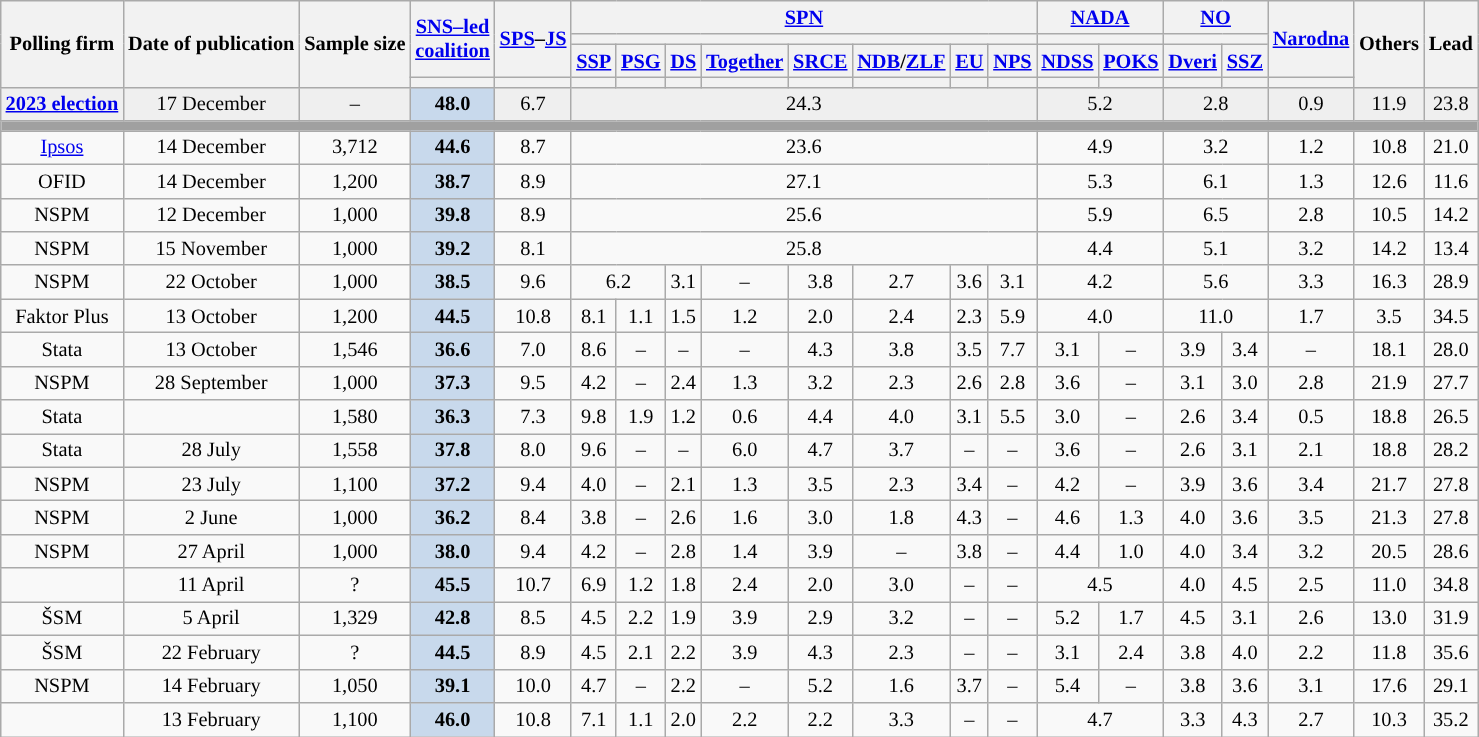<table class="wikitable" style="text-align:center; font-size:85%; line-height:16px; margin-bottom:0">
<tr>
<th rowspan="4">Polling firm</th>
<th rowspan="4">Date of publication</th>
<th rowspan="4">Sample size</th>
<th rowspan="3"><a href='#'>SNS–led<br>coalition</a></th>
<th rowspan="3"><a href='#'>SPS</a>–<a href='#'>JS</a></th>
<th colspan="8"><a href='#'>SPN</a></th>
<th colspan="2"><a href='#'>NADA</a></th>
<th colspan="2"><a href='#'>NO</a></th>
<th rowspan="3"><a href='#'>Narodna</a></th>
<th rowspan="4">Others</th>
<th rowspan="4">Lead</th>
</tr>
<tr>
<th colspan="8" style="background:"></th>
<th colspan="2" style="background:"></th>
<th colspan="2" style="background:"></th>
</tr>
<tr>
<th><a href='#'>SSP</a></th>
<th><a href='#'>PSG</a></th>
<th><a href='#'>DS</a></th>
<th><a href='#'>Together</a></th>
<th><a href='#'>SRCE</a></th>
<th><a href='#'>NDB</a>/<a href='#'>ZLF</a></th>
<th><a href='#'>EU</a></th>
<th><a href='#'>NPS</a></th>
<th><a href='#'>NDSS</a></th>
<th><a href='#'>POKS</a></th>
<th><a href='#'>Dveri</a></th>
<th><a href='#'>SSZ</a></th>
</tr>
<tr>
<th style="background:"></th>
<th style="background:"></th>
<th style="background:"></th>
<th style="background:"></th>
<th style="background:"></th>
<th style="background:"></th>
<th style="background:"></th>
<th style="background:"></th>
<th style="background:"></th>
<th style="background:"></th>
<th style="background:"></th>
<th style="background:"></th>
<th style="background:"></th>
<th style="background:"></th>
<th style="background:"></th>
</tr>
<tr style="background:#EFEFEF">
<td><strong><a href='#'>2023 election</a></strong></td>
<td>17 December</td>
<td>–</td>
<td style="background:#C8D9EC"><strong>48.0</strong></td>
<td>6.7</td>
<td colspan="8">24.3</td>
<td colspan="2">5.2</td>
<td colspan="2">2.8</td>
<td>0.9</td>
<td>11.9</td>
<td style="background:">23.8</td>
</tr>
<tr>
<td colspan="23" style="background:#A0A0A0"></td>
</tr>
<tr>
<td><a href='#'>Ipsos</a></td>
<td>14 December</td>
<td>3,712</td>
<td style="background:#C8D9EC"><strong>44.6</strong></td>
<td>8.7</td>
<td colspan="8">23.6</td>
<td colspan="2">4.9</td>
<td colspan="2">3.2</td>
<td>1.2</td>
<td>10.8</td>
<td style="background:">21.0</td>
</tr>
<tr>
<td>OFID</td>
<td>14 December</td>
<td>1,200</td>
<td style="background:#C8D9EC"><strong>38.7</strong></td>
<td>8.9</td>
<td colspan="8">27.1</td>
<td colspan="2">5.3</td>
<td colspan="2">6.1</td>
<td>1.3</td>
<td>12.6</td>
<td style="background:">11.6</td>
</tr>
<tr>
<td>NSPM</td>
<td>12 December</td>
<td>1,000</td>
<td style="background:#C8D9EC"><strong>39.8</strong></td>
<td>8.9</td>
<td colspan="8">25.6</td>
<td colspan="2">5.9</td>
<td colspan="2">6.5</td>
<td>2.8</td>
<td>10.5</td>
<td style="background:">14.2</td>
</tr>
<tr>
<td>NSPM</td>
<td>15 November</td>
<td>1,000</td>
<td style="background:#C8D9EC"><strong>39.2</strong></td>
<td>8.1</td>
<td colspan="8">25.8</td>
<td colspan="2">4.4</td>
<td colspan="2">5.1</td>
<td>3.2</td>
<td>14.2</td>
<td style="background:">13.4</td>
</tr>
<tr>
<td>NSPM</td>
<td>22 October</td>
<td>1,000</td>
<td style="background:#C8D9EC"><strong>38.5</strong></td>
<td>9.6</td>
<td colspan="2">6.2</td>
<td>3.1</td>
<td>–</td>
<td>3.8</td>
<td>2.7</td>
<td>3.6</td>
<td>3.1</td>
<td colspan="2">4.2</td>
<td colspan="2">5.6</td>
<td>3.3</td>
<td>16.3</td>
<td style="background:">28.9</td>
</tr>
<tr>
<td>Faktor Plus</td>
<td>13 October</td>
<td>1,200</td>
<td style="background:#C8D9EC"><strong>44.5</strong></td>
<td>10.8</td>
<td>8.1</td>
<td>1.1</td>
<td>1.5</td>
<td>1.2</td>
<td>2.0</td>
<td>2.4</td>
<td>2.3</td>
<td>5.9</td>
<td colspan="2">4.0</td>
<td colspan="2">11.0</td>
<td>1.7</td>
<td>3.5</td>
<td style="background:">34.5</td>
</tr>
<tr>
<td>Stata</td>
<td>13 October</td>
<td>1,546</td>
<td style="background:#C8D9EC"><strong>36.6</strong></td>
<td>7.0</td>
<td>8.6</td>
<td>–</td>
<td>–</td>
<td>–</td>
<td>4.3</td>
<td>3.8</td>
<td>3.5</td>
<td>7.7</td>
<td>3.1</td>
<td>–</td>
<td>3.9</td>
<td>3.4</td>
<td>–</td>
<td>18.1</td>
<td style="background:">28.0</td>
</tr>
<tr>
<td>NSPM</td>
<td>28 September</td>
<td>1,000</td>
<td style="background:#C8D9EC"><strong>37.3</strong></td>
<td>9.5</td>
<td>4.2</td>
<td>–</td>
<td>2.4</td>
<td>1.3</td>
<td>3.2</td>
<td>2.3</td>
<td>2.6</td>
<td>2.8</td>
<td>3.6</td>
<td>–</td>
<td>3.1</td>
<td>3.0</td>
<td>2.8</td>
<td>21.9</td>
<td style="background:">27.7</td>
</tr>
<tr>
<td>Stata</td>
<td></td>
<td>1,580</td>
<td style="background:#C8D9EC"><strong>36.3</strong></td>
<td>7.3</td>
<td>9.8</td>
<td>1.9</td>
<td>1.2</td>
<td>0.6</td>
<td>4.4</td>
<td>4.0</td>
<td>3.1</td>
<td>5.5</td>
<td>3.0</td>
<td>–</td>
<td>2.6</td>
<td>3.4</td>
<td>0.5</td>
<td>18.8</td>
<td style="background:">26.5</td>
</tr>
<tr>
<td>Stata</td>
<td>28 July</td>
<td>1,558</td>
<td style="background:#C8D9EC"><strong>37.8</strong></td>
<td>8.0</td>
<td>9.6</td>
<td>–</td>
<td>–</td>
<td>6.0</td>
<td>4.7</td>
<td>3.7</td>
<td>–</td>
<td>–</td>
<td>3.6</td>
<td>–</td>
<td>2.6</td>
<td>3.1</td>
<td>2.1</td>
<td>18.8</td>
<td style="background:">28.2</td>
</tr>
<tr>
<td>NSPM</td>
<td>23 July</td>
<td>1,100</td>
<td style="background:#C8D9EC"><strong>37.2</strong></td>
<td>9.4</td>
<td>4.0</td>
<td>–</td>
<td>2.1</td>
<td>1.3</td>
<td>3.5</td>
<td>2.3</td>
<td>3.4</td>
<td>–</td>
<td>4.2</td>
<td>–</td>
<td>3.9</td>
<td>3.6</td>
<td>3.4</td>
<td>21.7</td>
<td style="background:">27.8</td>
</tr>
<tr>
<td>NSPM</td>
<td>2 June</td>
<td>1,000</td>
<td style="background:#C8D9EC"><strong>36.2</strong></td>
<td>8.4</td>
<td>3.8</td>
<td>–</td>
<td>2.6</td>
<td>1.6</td>
<td>3.0</td>
<td>1.8</td>
<td>4.3</td>
<td>–</td>
<td>4.6</td>
<td>1.3</td>
<td>4.0</td>
<td>3.6</td>
<td>3.5</td>
<td>21.3</td>
<td style="background:">27.8</td>
</tr>
<tr>
<td>NSPM</td>
<td>27 April</td>
<td>1,000</td>
<td style="background:#C8D9EC"><strong>38.0</strong></td>
<td>9.4</td>
<td>4.2</td>
<td>–</td>
<td>2.8</td>
<td>1.4</td>
<td>3.9</td>
<td>–</td>
<td>3.8</td>
<td>–</td>
<td>4.4</td>
<td>1.0</td>
<td>4.0</td>
<td>3.4</td>
<td>3.2</td>
<td>20.5</td>
<td style="background:">28.6</td>
</tr>
<tr>
<td></td>
<td>11 April</td>
<td>?</td>
<td style="background:#C8D9EC"><strong>45.5</strong></td>
<td>10.7</td>
<td>6.9</td>
<td>1.2</td>
<td>1.8</td>
<td>2.4</td>
<td>2.0</td>
<td>3.0</td>
<td>–</td>
<td>–</td>
<td colspan="2">4.5</td>
<td>4.0</td>
<td>4.5</td>
<td>2.5</td>
<td>11.0</td>
<td style="background:">34.8</td>
</tr>
<tr>
<td>ŠSM</td>
<td>5 April</td>
<td>1,329</td>
<td style="background:#C8D9EC"><strong>42.8</strong></td>
<td>8.5</td>
<td>4.5</td>
<td>2.2</td>
<td>1.9</td>
<td>3.9</td>
<td>2.9</td>
<td>3.2</td>
<td>–</td>
<td>–</td>
<td>5.2</td>
<td>1.7</td>
<td>4.5</td>
<td>3.1</td>
<td>2.6</td>
<td>13.0</td>
<td style="background:">31.9</td>
</tr>
<tr>
<td>ŠSM</td>
<td>22 February</td>
<td>?</td>
<td style="background:#C8D9EC"><strong>44.5</strong></td>
<td>8.9</td>
<td>4.5</td>
<td>2.1</td>
<td>2.2</td>
<td>3.9</td>
<td>4.3</td>
<td>2.3</td>
<td>–</td>
<td>–</td>
<td>3.1</td>
<td>2.4</td>
<td>3.8</td>
<td>4.0</td>
<td>2.2</td>
<td>11.8</td>
<td style="background:">35.6</td>
</tr>
<tr>
<td>NSPM</td>
<td>14 February</td>
<td>1,050</td>
<td style="background:#C8D9EC"><strong>39.1</strong></td>
<td>10.0</td>
<td>4.7</td>
<td>–</td>
<td>2.2</td>
<td>–</td>
<td>5.2</td>
<td>1.6</td>
<td>3.7</td>
<td>–</td>
<td>5.4</td>
<td>–</td>
<td>3.8</td>
<td>3.6</td>
<td>3.1</td>
<td>17.6</td>
<td style="background:">29.1</td>
</tr>
<tr>
<td></td>
<td>13 February</td>
<td>1,100</td>
<td style="background:#C8D9EC"><strong>46.0</strong></td>
<td>10.8</td>
<td>7.1</td>
<td>1.1</td>
<td>2.0</td>
<td>2.2</td>
<td>2.2</td>
<td>3.3</td>
<td>–</td>
<td>–</td>
<td colspan="2">4.7</td>
<td>3.3</td>
<td>4.3</td>
<td>2.7</td>
<td>10.3</td>
<td style="background:">35.2</td>
</tr>
</table>
